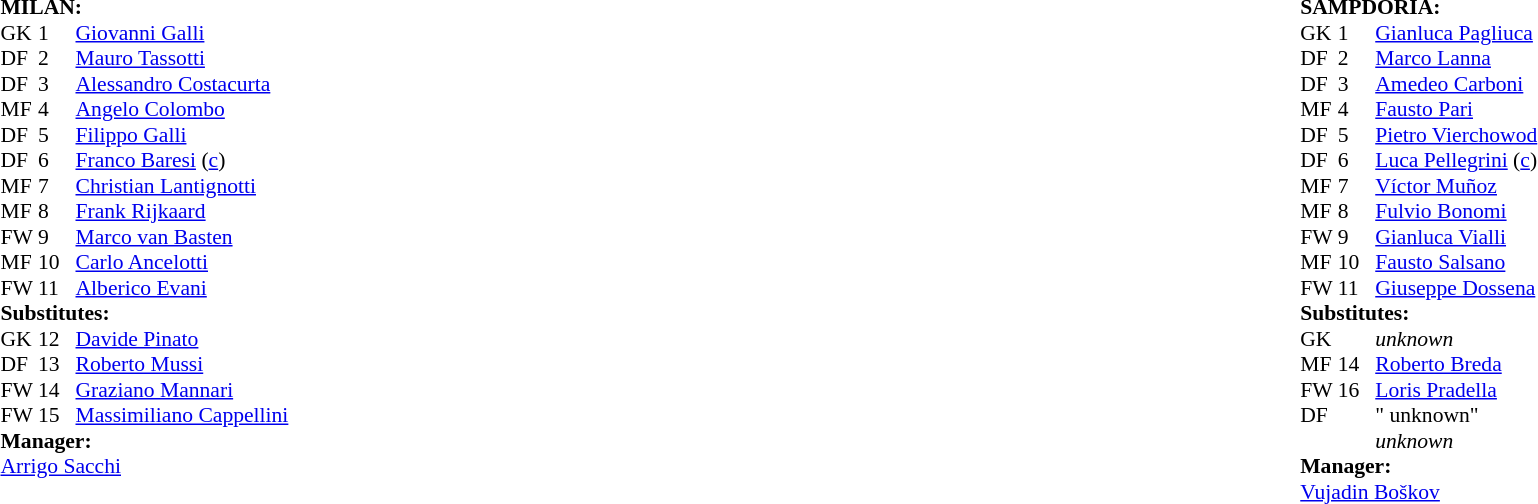<table width="100%">
<tr>
<td valign="top" width="50%"><br><table style="font-size:90%" cellspacing="0" cellpadding="0">
<tr>
<td colspan=4><strong>MILAN:</strong></td>
</tr>
<tr>
<th width=25></th>
<th width=25></th>
</tr>
<tr>
<td>GK</td>
<td>1</td>
<td> <a href='#'>Giovanni Galli</a></td>
</tr>
<tr>
<td>DF</td>
<td>2</td>
<td> <a href='#'>Mauro Tassotti</a></td>
</tr>
<tr>
<td>DF</td>
<td>3</td>
<td> <a href='#'>Alessandro Costacurta</a></td>
</tr>
<tr>
<td>MF</td>
<td>4</td>
<td> <a href='#'>Angelo Colombo</a></td>
</tr>
<tr>
<td>DF</td>
<td>5</td>
<td> <a href='#'>Filippo Galli</a></td>
<td></td>
<td></td>
</tr>
<tr>
<td>DF</td>
<td>6</td>
<td> <a href='#'>Franco Baresi</a> (<a href='#'>c</a>)</td>
</tr>
<tr>
<td>MF</td>
<td>7</td>
<td> <a href='#'>Christian Lantignotti</a></td>
<td></td>
<td></td>
</tr>
<tr>
<td>MF</td>
<td>8</td>
<td> <a href='#'>Frank Rijkaard</a></td>
</tr>
<tr>
<td>FW</td>
<td>9</td>
<td> <a href='#'>Marco van Basten</a></td>
</tr>
<tr>
<td>MF</td>
<td>10</td>
<td> <a href='#'>Carlo Ancelotti</a></td>
</tr>
<tr>
<td>FW</td>
<td>11</td>
<td> <a href='#'>Alberico Evani</a></td>
</tr>
<tr>
<td colspan=3><strong>Substitutes:</strong></td>
</tr>
<tr>
<td>GK</td>
<td>12</td>
<td> <a href='#'>Davide Pinato</a></td>
</tr>
<tr>
<td>DF</td>
<td>13</td>
<td> <a href='#'>Roberto Mussi</a></td>
<td></td>
<td></td>
</tr>
<tr>
<td>FW</td>
<td>14</td>
<td> <a href='#'>Graziano Mannari</a></td>
<td></td>
<td></td>
</tr>
<tr>
<td>FW</td>
<td>15</td>
<td> <a href='#'>Massimiliano Cappellini</a></td>
</tr>
<tr>
<td colspan=3><strong>Manager:</strong></td>
</tr>
<tr>
<td colspan=4> <a href='#'>Arrigo Sacchi</a></td>
</tr>
</table>
</td>
<td valign="top"></td>
<td valign="top" width="50%"><br><table style="font-size: 90%" cellspacing="0" cellpadding="0" align=center>
<tr>
<td colspan="4"><strong>SAMPDORIA:</strong></td>
</tr>
<tr>
<th width=25></th>
<th width=25></th>
</tr>
<tr>
<td>GK</td>
<td>1</td>
<td> <a href='#'>Gianluca Pagliuca</a></td>
</tr>
<tr>
<td>DF</td>
<td>2</td>
<td> <a href='#'>Marco Lanna</a></td>
</tr>
<tr>
<td>DF</td>
<td>3</td>
<td> <a href='#'>Amedeo Carboni</a></td>
</tr>
<tr>
<td>MF</td>
<td>4</td>
<td> <a href='#'>Fausto Pari</a></td>
<td></td>
<td></td>
</tr>
<tr>
<td>DF</td>
<td>5</td>
<td> <a href='#'>Pietro Vierchowod</a></td>
<td></td>
<td></td>
</tr>
<tr>
<td>DF</td>
<td>6</td>
<td> <a href='#'>Luca Pellegrini</a> (<a href='#'>c</a>)</td>
</tr>
<tr>
<td>MF</td>
<td>7</td>
<td> <a href='#'>Víctor Muñoz</a></td>
</tr>
<tr>
<td>MF</td>
<td>8</td>
<td> <a href='#'>Fulvio Bonomi</a></td>
</tr>
<tr>
<td>FW</td>
<td>9</td>
<td> <a href='#'>Gianluca Vialli</a></td>
</tr>
<tr>
<td>MF</td>
<td>10</td>
<td> <a href='#'>Fausto Salsano</a></td>
</tr>
<tr>
<td>FW</td>
<td>11</td>
<td> <a href='#'>Giuseppe Dossena</a></td>
</tr>
<tr>
<td colspan=3><strong>Substitutes:</strong></td>
</tr>
<tr>
<td>GK</td>
<td></td>
<td> <em>unknown</em></td>
</tr>
<tr>
<td>MF</td>
<td>14</td>
<td> <a href='#'>Roberto Breda</a></td>
<td></td>
<td></td>
</tr>
<tr>
<td>FW</td>
<td>16</td>
<td> <a href='#'>Loris Pradella</a></td>
<td></td>
<td></td>
</tr>
<tr>
<td>DF</td>
<td></td>
<td> " unknown"</td>
</tr>
<tr>
<td></td>
<td></td>
<td> <em>unknown</em></td>
</tr>
<tr>
<td colspan=3><strong>Manager:</strong></td>
</tr>
<tr>
<td colspan=4> <a href='#'>Vujadin Boškov</a></td>
</tr>
</table>
</td>
</tr>
</table>
